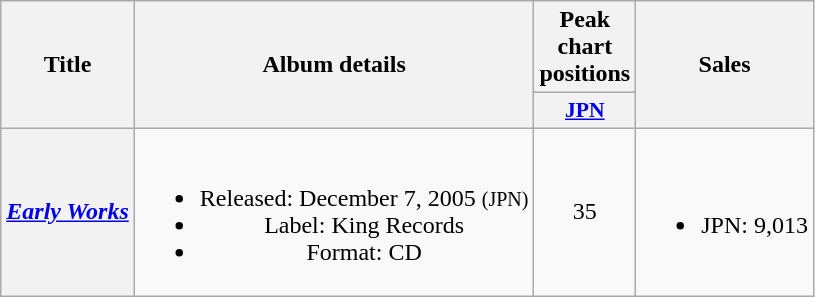<table class="wikitable plainrowheaders" style="text-align:center;">
<tr>
<th rowspan="2">Title</th>
<th rowspan="2">Album details</th>
<th colspan="1">Peak chart positions</th>
<th rowspan="2">Sales</th>
</tr>
<tr>
<th scope="col" style="width:3em;font-size:90%;"><a href='#'>JPN</a><br></th>
</tr>
<tr>
<th scope="row"><em><a href='#'>Early Works</a></em></th>
<td><br><ul><li>Released: December 7, 2005 <small>(JPN)</small></li><li>Label: King Records</li><li>Format: CD</li></ul></td>
<td>35</td>
<td><br><ul><li>JPN: 9,013</li></ul></td>
</tr>
</table>
